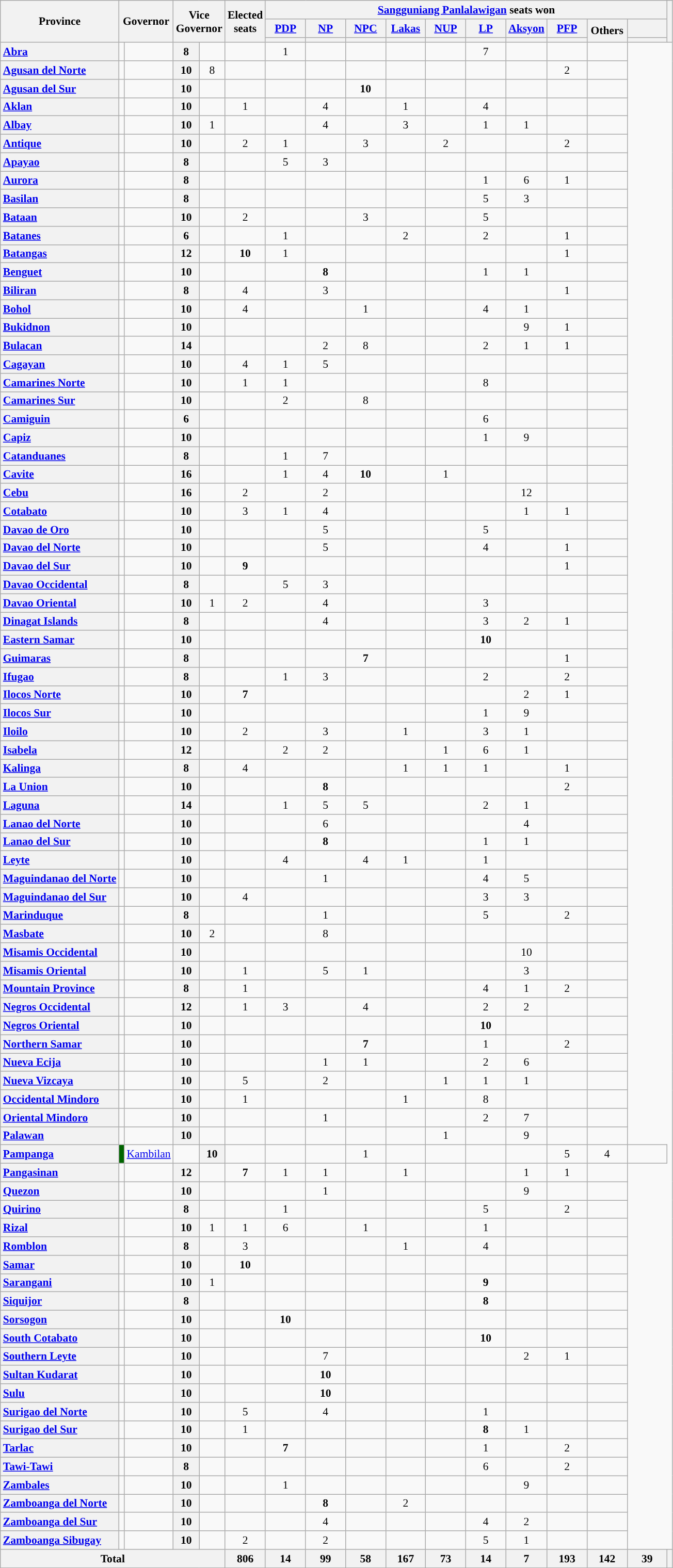<table class="wikitable" style="text-align:center; font-size: 0.9em;">
<tr>
<th rowspan="3">Province</th>
<th colspan="2" rowspan="3" style="width:60px;">Governor</th>
<th colspan="2" rowspan="3" style="width:60px;">Vice Governor</th>
<th rowspan="3">Elected<br>seats</th>
<th colspan="10"><a href='#'>Sangguniang Panlalawigan</a> seats won</th>
<th rowspan="3"></th>
</tr>
<tr>
<th class="unsortable" style="width:45px;"><a href='#'>PDP</a></th>
<th class="unsortable" style="width:45px;"><a href='#'>NP</a></th>
<th class="unsortable" style="width:45px;"><a href='#'>NPC</a></th>
<th class="unsortable" style="width:45px;"><a href='#'>Lakas</a></th>
<th class="unsortable" style="width:45px;"><a href='#'>NUP</a></th>
<th class="unsortable" style="width:45px;"><a href='#'>LP</a></th>
<th class="unsortable" style="width:45px;"><a href='#'>Aksyon</a></th>
<th class="unsortable" style="width:45px;"><a href='#'>PFP</a></th>
<th rowspan="2" class="unsortable" style="width:45px;">Others</th>
<th class="unsortable" style="width:45px;"></th>
</tr>
<tr>
<th style="color:inherit;background:"></th>
<th style="color:inherit;background:"></th>
<th style="color:inherit;background:"></th>
<th style="color:inherit;background:"></th>
<th style="color:inherit;background:"></th>
<th style="color:inherit;background:"></th>
<th style="color:inherit;background:"></th>
<th style="color:inherit;background:"></th>
<th style="color:inherit;background:"></th>
</tr>
<tr>
<th style="text-align: left;"><a href='#'>Abra</a></th>
<td></td>
<td></td>
<th>8</th>
<td></td>
<td></td>
<td>1</td>
<td></td>
<td></td>
<td></td>
<td></td>
<td>7</td>
<td></td>
<td></td>
<td></td>
</tr>
<tr>
<th style="text-align: left;"><a href='#'>Agusan del Norte</a></th>
<td></td>
<td></td>
<th>10</th>
<td>8</td>
<td></td>
<td></td>
<td></td>
<td></td>
<td></td>
<td></td>
<td></td>
<td></td>
<td>2</td>
<td></td>
</tr>
<tr>
<th style="text-align: left;"><a href='#'>Agusan del Sur</a></th>
<td></td>
<td></td>
<th>10</th>
<td></td>
<td></td>
<td></td>
<td></td>
<td><strong>10</strong></td>
<td></td>
<td></td>
<td></td>
<td></td>
<td></td>
<td></td>
</tr>
<tr>
<th style="text-align: left;"><a href='#'>Aklan</a></th>
<td></td>
<td></td>
<th>10</th>
<td></td>
<td>1</td>
<td></td>
<td>4</td>
<td></td>
<td>1</td>
<td></td>
<td>4</td>
<td></td>
<td></td>
<td></td>
</tr>
<tr>
<th style="text-align: left;"><a href='#'>Albay</a></th>
<td></td>
<td></td>
<th>10</th>
<td>1</td>
<td></td>
<td></td>
<td>4</td>
<td></td>
<td>3</td>
<td></td>
<td>1</td>
<td>1</td>
<td></td>
<td></td>
</tr>
<tr>
<th style="text-align: left;"><a href='#'>Antique</a></th>
<td></td>
<td></td>
<th>10</th>
<td></td>
<td>2</td>
<td>1</td>
<td></td>
<td>3</td>
<td></td>
<td>2</td>
<td></td>
<td></td>
<td>2</td>
<td></td>
</tr>
<tr>
<th style="text-align: left;"><a href='#'>Apayao</a></th>
<td></td>
<td></td>
<th>8</th>
<td></td>
<td></td>
<td>5</td>
<td>3</td>
<td></td>
<td></td>
<td></td>
<td></td>
<td></td>
<td></td>
<td></td>
</tr>
<tr>
<th style="text-align: left;"><a href='#'>Aurora</a></th>
<td></td>
<td></td>
<th>8</th>
<td></td>
<td></td>
<td></td>
<td></td>
<td></td>
<td></td>
<td></td>
<td>1</td>
<td>6</td>
<td>1</td>
<td></td>
</tr>
<tr>
<th style="text-align: left;"><a href='#'>Basilan</a></th>
<td></td>
<td></td>
<th>8</th>
<td></td>
<td></td>
<td></td>
<td></td>
<td></td>
<td></td>
<td></td>
<td>5</td>
<td>3</td>
<td></td>
<td></td>
</tr>
<tr>
<th style="text-align: left;"><a href='#'>Bataan</a></th>
<td></td>
<td></td>
<th>10</th>
<td></td>
<td>2</td>
<td></td>
<td></td>
<td>3</td>
<td></td>
<td></td>
<td>5</td>
<td></td>
<td></td>
<td></td>
</tr>
<tr>
<th style="text-align: left;"><a href='#'>Batanes</a></th>
<td></td>
<td></td>
<th>6</th>
<td></td>
<td></td>
<td>1</td>
<td></td>
<td></td>
<td>2</td>
<td></td>
<td>2</td>
<td></td>
<td>1</td>
<td></td>
</tr>
<tr>
<th style="text-align: left;"><a href='#'>Batangas</a></th>
<td></td>
<td></td>
<th>12</th>
<td></td>
<td><strong>10</strong></td>
<td>1</td>
<td></td>
<td></td>
<td></td>
<td></td>
<td></td>
<td></td>
<td>1</td>
<td></td>
</tr>
<tr>
<th style="text-align: left;"><a href='#'>Benguet</a></th>
<td></td>
<td></td>
<th>10</th>
<td></td>
<td></td>
<td></td>
<td><strong>8</strong></td>
<td></td>
<td></td>
<td></td>
<td>1</td>
<td>1</td>
<td></td>
<td><br></td>
</tr>
<tr>
<th style="text-align: left;"><a href='#'>Biliran</a></th>
<td></td>
<td></td>
<th>8</th>
<td></td>
<td>4</td>
<td></td>
<td>3</td>
<td></td>
<td></td>
<td></td>
<td></td>
<td></td>
<td>1</td>
<td></td>
</tr>
<tr>
<th style="text-align: left;"><a href='#'>Bohol</a></th>
<td></td>
<td></td>
<th>10</th>
<td></td>
<td>4</td>
<td></td>
<td></td>
<td>1</td>
<td></td>
<td></td>
<td>4</td>
<td>1</td>
<td></td>
<td></td>
</tr>
<tr>
<th style="text-align: left;"><a href='#'>Bukidnon</a></th>
<td></td>
<td></td>
<th>10</th>
<td></td>
<td></td>
<td></td>
<td></td>
<td></td>
<td></td>
<td></td>
<td></td>
<td>9</td>
<td>1</td>
<td></td>
</tr>
<tr>
<th style="text-align: left;"><a href='#'>Bulacan</a></th>
<td></td>
<td></td>
<th>14</th>
<td></td>
<td></td>
<td></td>
<td>2</td>
<td>8</td>
<td></td>
<td></td>
<td>2</td>
<td>1</td>
<td>1</td>
<td></td>
</tr>
<tr>
<th style="text-align: left;"><a href='#'>Cagayan</a></th>
<td></td>
<td></td>
<th>10</th>
<td></td>
<td>4</td>
<td>1</td>
<td>5</td>
<td></td>
<td></td>
<td></td>
<td></td>
<td></td>
<td></td>
<td></td>
</tr>
<tr>
<th style="text-align: left;"><a href='#'>Camarines Norte</a></th>
<td></td>
<td></td>
<th>10</th>
<td></td>
<td>1</td>
<td>1</td>
<td></td>
<td></td>
<td></td>
<td></td>
<td>8</td>
<td></td>
<td></td>
<td></td>
</tr>
<tr>
<th style="text-align: left;"><a href='#'>Camarines Sur</a></th>
<td></td>
<td></td>
<th>10</th>
<td></td>
<td></td>
<td>2</td>
<td></td>
<td>8</td>
<td></td>
<td></td>
<td></td>
<td></td>
<td></td>
<td></td>
</tr>
<tr>
<th style="text-align: left;"><a href='#'>Camiguin</a></th>
<td></td>
<td></td>
<th>6</th>
<td></td>
<td></td>
<td></td>
<td></td>
<td></td>
<td></td>
<td></td>
<td>6</td>
<td></td>
<td></td>
<td></td>
</tr>
<tr>
<th style="text-align: left;"><a href='#'>Capiz</a></th>
<td></td>
<td></td>
<th>10</th>
<td></td>
<td></td>
<td></td>
<td></td>
<td></td>
<td></td>
<td></td>
<td>1</td>
<td>9</td>
<td></td>
<td></td>
</tr>
<tr>
<th style="text-align: left;"><a href='#'>Catanduanes</a></th>
<td></td>
<td></td>
<th>8</th>
<td></td>
<td></td>
<td>1</td>
<td>7</td>
<td></td>
<td></td>
<td></td>
<td></td>
<td></td>
<td></td>
<td></td>
</tr>
<tr>
<th style="text-align: left;"><a href='#'>Cavite</a></th>
<td></td>
<td></td>
<th>16</th>
<td></td>
<td></td>
<td>1</td>
<td>4</td>
<td><strong>10</strong></td>
<td></td>
<td>1</td>
<td></td>
<td></td>
<td></td>
<td></td>
</tr>
<tr>
<th style="text-align: left;"><a href='#'>Cebu</a></th>
<td></td>
<td></td>
<th>16</th>
<td></td>
<td>2</td>
<td></td>
<td>2</td>
<td></td>
<td></td>
<td></td>
<td></td>
<td>12</td>
<td></td>
<td></td>
</tr>
<tr>
<th style="text-align: left;"><a href='#'>Cotabato</a></th>
<td></td>
<td></td>
<th>10</th>
<td></td>
<td>3</td>
<td>1</td>
<td>4</td>
<td></td>
<td></td>
<td></td>
<td></td>
<td>1</td>
<td>1</td>
<td></td>
</tr>
<tr>
<th style="text-align: left;"><a href='#'>Davao de Oro</a></th>
<td></td>
<td></td>
<th>10</th>
<td></td>
<td></td>
<td></td>
<td>5</td>
<td></td>
<td></td>
<td></td>
<td>5</td>
<td></td>
<td></td>
<td></td>
</tr>
<tr>
<th style="text-align: left;"><a href='#'>Davao del Norte</a></th>
<td></td>
<td></td>
<th>10</th>
<td></td>
<td></td>
<td></td>
<td>5</td>
<td></td>
<td></td>
<td></td>
<td>4</td>
<td></td>
<td>1</td>
<td></td>
</tr>
<tr>
<th style="text-align: left;"><a href='#'>Davao del Sur</a></th>
<td></td>
<td></td>
<th>10</th>
<td></td>
<td><strong>9</strong></td>
<td></td>
<td></td>
<td></td>
<td></td>
<td></td>
<td></td>
<td></td>
<td>1</td>
<td></td>
</tr>
<tr>
<th style="text-align: left;"><a href='#'>Davao Occidental</a></th>
<td></td>
<td></td>
<th>8</th>
<td></td>
<td></td>
<td>5</td>
<td>3</td>
<td></td>
<td></td>
<td></td>
<td></td>
<td></td>
<td></td>
<td></td>
</tr>
<tr>
<th style="text-align: left;"><a href='#'>Davao Oriental</a></th>
<td></td>
<td></td>
<th>10</th>
<td>1</td>
<td>2</td>
<td></td>
<td>4</td>
<td></td>
<td></td>
<td></td>
<td>3</td>
<td></td>
<td></td>
<td></td>
</tr>
<tr>
<th style="text-align: left;"><a href='#'>Dinagat Islands</a></th>
<td></td>
<td></td>
<th>8</th>
<td></td>
<td></td>
<td></td>
<td>4</td>
<td></td>
<td></td>
<td></td>
<td>3</td>
<td>2</td>
<td>1</td>
<td></td>
</tr>
<tr>
<th style="text-align: left;"><a href='#'>Eastern Samar</a></th>
<td></td>
<td></td>
<th>10</th>
<td></td>
<td></td>
<td></td>
<td></td>
<td></td>
<td></td>
<td></td>
<td><strong>10</strong></td>
<td></td>
<td></td>
<td></td>
</tr>
<tr>
<th style="text-align: left;"><a href='#'>Guimaras</a></th>
<td></td>
<td></td>
<th>8</th>
<td></td>
<td></td>
<td></td>
<td></td>
<td><strong>7</strong></td>
<td></td>
<td></td>
<td></td>
<td></td>
<td>1</td>
<td></td>
</tr>
<tr>
<th style="text-align: left;"><a href='#'>Ifugao</a></th>
<td></td>
<td></td>
<th>8</th>
<td></td>
<td></td>
<td>1</td>
<td>3</td>
<td></td>
<td></td>
<td></td>
<td>2</td>
<td></td>
<td>2</td>
<td></td>
</tr>
<tr>
<th style="text-align: left;"><a href='#'>Ilocos Norte</a></th>
<td></td>
<td></td>
<th>10</th>
<td></td>
<td><strong>7</strong></td>
<td></td>
<td></td>
<td></td>
<td></td>
<td></td>
<td></td>
<td>2</td>
<td>1</td>
<td></td>
</tr>
<tr>
<th style="text-align: left;"><a href='#'>Ilocos Sur</a></th>
<td></td>
<td></td>
<th>10</th>
<td></td>
<td></td>
<td></td>
<td></td>
<td></td>
<td></td>
<td></td>
<td>1</td>
<td>9</td>
<td></td>
<td></td>
</tr>
<tr>
<th style="text-align: left;"><a href='#'>Iloilo</a></th>
<td></td>
<td></td>
<th>10</th>
<td></td>
<td>2</td>
<td></td>
<td>3</td>
<td></td>
<td>1</td>
<td></td>
<td>3</td>
<td>1</td>
<td></td>
<td></td>
</tr>
<tr>
<th style="text-align: left;"><a href='#'>Isabela</a></th>
<td></td>
<td></td>
<th>12</th>
<td></td>
<td></td>
<td>2</td>
<td>2</td>
<td></td>
<td></td>
<td>1</td>
<td>6</td>
<td>1</td>
<td></td>
<td></td>
</tr>
<tr>
<th style="text-align: left;"><a href='#'>Kalinga</a></th>
<td></td>
<td></td>
<th>8</th>
<td></td>
<td>4</td>
<td></td>
<td></td>
<td></td>
<td>1</td>
<td>1</td>
<td>1</td>
<td></td>
<td>1</td>
<td></td>
</tr>
<tr>
<th style="text-align: left;"><a href='#'>La Union</a></th>
<td></td>
<td></td>
<th>10</th>
<td></td>
<td></td>
<td></td>
<td><strong>8</strong></td>
<td></td>
<td></td>
<td></td>
<td></td>
<td></td>
<td>2</td>
<td></td>
</tr>
<tr>
<th style="text-align: left;"><a href='#'>Laguna</a></th>
<td></td>
<td></td>
<th>14</th>
<td></td>
<td></td>
<td>1</td>
<td>5</td>
<td>5</td>
<td></td>
<td></td>
<td>2</td>
<td>1</td>
<td></td>
<td></td>
</tr>
<tr>
<th style="text-align: left;"><a href='#'>Lanao del Norte</a></th>
<td></td>
<td></td>
<th>10</th>
<td></td>
<td></td>
<td></td>
<td>6</td>
<td></td>
<td></td>
<td></td>
<td></td>
<td>4</td>
<td></td>
<td></td>
</tr>
<tr>
<th style="text-align: left;"><a href='#'>Lanao del Sur</a></th>
<td></td>
<td></td>
<th>10</th>
<td></td>
<td></td>
<td></td>
<td><strong>8</strong></td>
<td></td>
<td></td>
<td></td>
<td>1</td>
<td>1</td>
<td></td>
<td></td>
</tr>
<tr>
<th style="text-align: left;"><a href='#'>Leyte</a></th>
<td></td>
<td></td>
<th>10</th>
<td></td>
<td></td>
<td>4</td>
<td></td>
<td>4</td>
<td>1</td>
<td></td>
<td>1</td>
<td></td>
<td></td>
<td></td>
</tr>
<tr>
<th style="text-align: left;"><a href='#'>Maguindanao del Norte</a></th>
<td></td>
<td></td>
<th>10</th>
<td></td>
<td></td>
<td></td>
<td>1</td>
<td></td>
<td></td>
<td></td>
<td>4</td>
<td>5</td>
<td></td>
<td></td>
</tr>
<tr>
<th style="text-align: left;"><a href='#'>Maguindanao del Sur</a></th>
<td></td>
<td></td>
<th>10</th>
<td></td>
<td>4</td>
<td></td>
<td></td>
<td></td>
<td></td>
<td></td>
<td>3</td>
<td>3</td>
<td></td>
<td></td>
</tr>
<tr>
<th style="text-align: left;"><a href='#'>Marinduque</a></th>
<td></td>
<td></td>
<th>8</th>
<td></td>
<td></td>
<td></td>
<td>1</td>
<td></td>
<td></td>
<td></td>
<td>5</td>
<td></td>
<td>2</td>
<td></td>
</tr>
<tr>
<th style="text-align: left;"><a href='#'>Masbate</a></th>
<td></td>
<td></td>
<th>10</th>
<td>2</td>
<td></td>
<td></td>
<td>8</td>
<td></td>
<td></td>
<td></td>
<td></td>
<td></td>
<td></td>
<td></td>
</tr>
<tr>
<th style="text-align: left;"><a href='#'>Misamis Occidental</a></th>
<td></td>
<td></td>
<th>10</th>
<td></td>
<td></td>
<td></td>
<td></td>
<td></td>
<td></td>
<td></td>
<td></td>
<td>10</td>
<td></td>
<td></td>
</tr>
<tr>
<th style="text-align: left;"><a href='#'>Misamis Oriental</a></th>
<td></td>
<td></td>
<th>10</th>
<td></td>
<td>1</td>
<td></td>
<td>5</td>
<td>1</td>
<td></td>
<td></td>
<td></td>
<td>3</td>
<td></td>
<td></td>
</tr>
<tr>
<th style="text-align: left;"><a href='#'>Mountain Province</a></th>
<td></td>
<td></td>
<th>8</th>
<td></td>
<td>1</td>
<td></td>
<td></td>
<td></td>
<td></td>
<td></td>
<td>4</td>
<td>1</td>
<td>2</td>
<td></td>
</tr>
<tr>
<th style="text-align: left;"><a href='#'>Negros Occidental</a></th>
<td></td>
<td></td>
<th>12</th>
<td></td>
<td>1</td>
<td>3</td>
<td></td>
<td>4</td>
<td></td>
<td></td>
<td>2</td>
<td>2</td>
<td></td>
<td></td>
</tr>
<tr>
<th style="text-align: left;"><a href='#'>Negros Oriental</a></th>
<td></td>
<td></td>
<th>10</th>
<td></td>
<td></td>
<td></td>
<td></td>
<td></td>
<td></td>
<td></td>
<td><strong>10</strong></td>
<td></td>
<td></td>
<td></td>
</tr>
<tr>
<th style="text-align: left;"><a href='#'>Northern Samar</a></th>
<td></td>
<td></td>
<th>10</th>
<td></td>
<td></td>
<td></td>
<td></td>
<td><strong>7</strong></td>
<td></td>
<td></td>
<td>1</td>
<td></td>
<td>2</td>
<td></td>
</tr>
<tr>
<th style="text-align: left;"><a href='#'>Nueva Ecija</a></th>
<td></td>
<td></td>
<th>10</th>
<td></td>
<td></td>
<td></td>
<td>1</td>
<td>1</td>
<td></td>
<td></td>
<td>2</td>
<td>6</td>
<td></td>
<td></td>
</tr>
<tr>
<th style="text-align: left;"><a href='#'>Nueva Vizcaya</a></th>
<td></td>
<td></td>
<th>10</th>
<td></td>
<td>5</td>
<td></td>
<td>2</td>
<td></td>
<td></td>
<td>1</td>
<td>1</td>
<td>1</td>
<td></td>
<td></td>
</tr>
<tr>
<th style="text-align: left;"><a href='#'>Occidental Mindoro</a></th>
<td></td>
<td></td>
<th>10</th>
<td></td>
<td>1</td>
<td></td>
<td></td>
<td></td>
<td>1</td>
<td></td>
<td>8</td>
<td></td>
<td></td>
<td></td>
</tr>
<tr>
<th style="text-align: left;"><a href='#'>Oriental Mindoro</a></th>
<td></td>
<td></td>
<th>10</th>
<td></td>
<td></td>
<td></td>
<td>1</td>
<td></td>
<td></td>
<td></td>
<td>2</td>
<td>7</td>
<td></td>
<td></td>
</tr>
<tr>
<th style="text-align: left;"><a href='#'>Palawan</a></th>
<td></td>
<td></td>
<th>10</th>
<td></td>
<td></td>
<td></td>
<td></td>
<td></td>
<td></td>
<td>1</td>
<td></td>
<td>9</td>
<td></td>
<td></td>
</tr>
<tr>
<th style="text-align: left;"><a href='#'>Pampanga</a></th>
<td style="background-color:#006400"></td>
<td style="text-align: left;"><a href='#'>Kambilan</a></td>
<td></td>
<th>10</th>
<td></td>
<td></td>
<td></td>
<td>1</td>
<td></td>
<td></td>
<td></td>
<td></td>
<td>5</td>
<td>4</td>
<td></td>
</tr>
<tr>
<th style="text-align: left;"><a href='#'>Pangasinan</a></th>
<td></td>
<td></td>
<th>12</th>
<td></td>
<td><strong>7</strong></td>
<td>1</td>
<td>1</td>
<td></td>
<td>1</td>
<td></td>
<td></td>
<td>1</td>
<td>1</td>
<td></td>
</tr>
<tr>
<th style="text-align: left;"><a href='#'>Quezon</a></th>
<td></td>
<td></td>
<th>10</th>
<td></td>
<td></td>
<td></td>
<td>1</td>
<td></td>
<td></td>
<td></td>
<td></td>
<td>9</td>
<td></td>
<td></td>
</tr>
<tr>
<th style="text-align: left;"><a href='#'>Quirino</a></th>
<td></td>
<td></td>
<th>8</th>
<td></td>
<td></td>
<td>1</td>
<td></td>
<td></td>
<td></td>
<td></td>
<td>5</td>
<td></td>
<td>2</td>
<td></td>
</tr>
<tr>
<th style="text-align: left;"><a href='#'>Rizal</a></th>
<td></td>
<td></td>
<th>10</th>
<td>1</td>
<td>1</td>
<td>6</td>
<td></td>
<td>1</td>
<td></td>
<td></td>
<td>1</td>
<td></td>
<td></td>
<td></td>
</tr>
<tr>
<th style="text-align: left;"><a href='#'>Romblon</a></th>
<td></td>
<td></td>
<th>8</th>
<td></td>
<td>3</td>
<td></td>
<td></td>
<td></td>
<td>1</td>
<td></td>
<td>4</td>
<td></td>
<td></td>
<td></td>
</tr>
<tr>
<th style="text-align: left;"><a href='#'>Samar</a></th>
<td></td>
<td></td>
<th>10</th>
<td></td>
<td><strong>10</strong></td>
<td></td>
<td></td>
<td></td>
<td></td>
<td></td>
<td></td>
<td></td>
<td></td>
<td></td>
</tr>
<tr>
<th style="text-align: left;"><a href='#'>Sarangani</a></th>
<td></td>
<td></td>
<th>10</th>
<td>1</td>
<td></td>
<td></td>
<td></td>
<td></td>
<td></td>
<td></td>
<td><strong>9</strong></td>
<td></td>
<td></td>
<td></td>
</tr>
<tr>
<th style="text-align: left;"><a href='#'>Siquijor</a></th>
<td></td>
<td></td>
<th>8</th>
<td></td>
<td></td>
<td></td>
<td></td>
<td></td>
<td></td>
<td></td>
<td><strong>8</strong></td>
<td></td>
<td></td>
<td></td>
</tr>
<tr>
<th style="text-align: left;"><a href='#'>Sorsogon</a></th>
<td></td>
<td></td>
<th>10</th>
<td></td>
<td></td>
<td><strong>10</strong></td>
<td></td>
<td></td>
<td></td>
<td></td>
<td></td>
<td></td>
<td></td>
<td></td>
</tr>
<tr>
<th style="text-align: left;"><a href='#'>South Cotabato</a></th>
<td></td>
<td></td>
<th>10</th>
<td></td>
<td></td>
<td></td>
<td></td>
<td></td>
<td></td>
<td></td>
<td><strong>10</strong></td>
<td></td>
<td></td>
<td></td>
</tr>
<tr>
<th style="text-align: left;"><a href='#'>Southern Leyte</a></th>
<td></td>
<td></td>
<th>10</th>
<td></td>
<td></td>
<td></td>
<td>7</td>
<td></td>
<td></td>
<td></td>
<td></td>
<td>2</td>
<td>1</td>
<td></td>
</tr>
<tr>
<th style="text-align: left;"><a href='#'>Sultan Kudarat</a></th>
<td></td>
<td></td>
<th>10</th>
<td></td>
<td></td>
<td></td>
<td><strong>10</strong></td>
<td></td>
<td></td>
<td></td>
<td></td>
<td></td>
<td></td>
<td></td>
</tr>
<tr>
<th style="text-align: left;"><a href='#'>Sulu</a></th>
<td></td>
<td></td>
<th>10</th>
<td></td>
<td></td>
<td></td>
<td><strong>10</strong></td>
<td></td>
<td></td>
<td></td>
<td></td>
<td></td>
<td></td>
<td></td>
</tr>
<tr>
<th style="text-align: left;"><a href='#'>Surigao del Norte</a></th>
<td></td>
<td></td>
<th>10</th>
<td></td>
<td>5</td>
<td></td>
<td>4</td>
<td></td>
<td></td>
<td></td>
<td>1</td>
<td></td>
<td></td>
<td></td>
</tr>
<tr>
<th style="text-align: left;"><a href='#'>Surigao del Sur</a></th>
<td></td>
<td></td>
<th>10</th>
<td></td>
<td>1</td>
<td></td>
<td></td>
<td></td>
<td></td>
<td></td>
<td><strong>8</strong></td>
<td>1</td>
<td></td>
<td></td>
</tr>
<tr>
<th style="text-align: left;"><a href='#'>Tarlac</a></th>
<td></td>
<td></td>
<th>10</th>
<td></td>
<td></td>
<td><strong>7</strong></td>
<td></td>
<td></td>
<td></td>
<td></td>
<td>1</td>
<td></td>
<td>2</td>
<td></td>
</tr>
<tr>
<th style="text-align: left;"><a href='#'>Tawi-Tawi</a></th>
<td></td>
<td></td>
<th>8</th>
<td></td>
<td></td>
<td></td>
<td></td>
<td></td>
<td></td>
<td></td>
<td>6</td>
<td></td>
<td>2</td>
<td></td>
</tr>
<tr>
<th style="text-align: left;"><a href='#'>Zambales</a></th>
<td></td>
<td></td>
<th>10</th>
<td></td>
<td></td>
<td>1</td>
<td></td>
<td></td>
<td></td>
<td></td>
<td></td>
<td>9</td>
<td></td>
<td></td>
</tr>
<tr>
<th style="text-align: left;"><a href='#'>Zamboanga del Norte</a></th>
<td></td>
<td></td>
<th>10</th>
<td></td>
<td></td>
<td></td>
<td><strong>8</strong></td>
<td></td>
<td>2</td>
<td></td>
<td></td>
<td></td>
<td></td>
<td></td>
</tr>
<tr>
<th style="text-align: left;"><a href='#'>Zamboanga del Sur</a></th>
<td></td>
<td></td>
<th>10</th>
<td></td>
<td></td>
<td></td>
<td>4</td>
<td></td>
<td></td>
<td></td>
<td>4</td>
<td>2</td>
<td></td>
<td></td>
</tr>
<tr>
<th style="text-align: left;"><a href='#'>Zamboanga Sibugay</a></th>
<td></td>
<td></td>
<th>10</th>
<td></td>
<td>2</td>
<td></td>
<td>2</td>
<td></td>
<td></td>
<td></td>
<td>5</td>
<td>1</td>
<td></td>
<td></td>
</tr>
<tr>
<th colspan="5">Total</th>
<th>806</th>
<th>14</th>
<th>99</th>
<th>58</th>
<th>167</th>
<th>73</th>
<th>14</th>
<th>7</th>
<th>193</th>
<th>142</th>
<th>39</th>
<th></th>
</tr>
</table>
